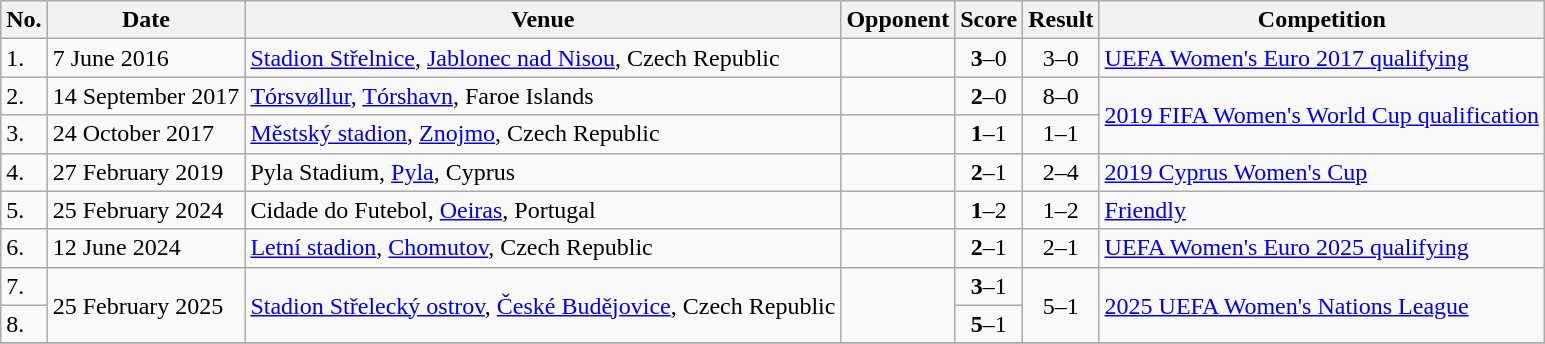<table class="wikitable">
<tr>
<th>No.</th>
<th>Date</th>
<th>Venue</th>
<th>Opponent</th>
<th>Score</th>
<th>Result</th>
<th>Competition</th>
</tr>
<tr>
<td>1.</td>
<td>7 June 2016</td>
<td><a href='#'>Stadion Střelnice</a>, <a href='#'>Jablonec nad Nisou</a>, Czech Republic</td>
<td></td>
<td align=center><strong>3</strong>–0</td>
<td align=center>3–0</td>
<td><a href='#'>UEFA Women's Euro 2017 qualifying</a></td>
</tr>
<tr>
<td>2.</td>
<td>14 September 2017</td>
<td><a href='#'>Tórsvøllur</a>, <a href='#'>Tórshavn</a>, Faroe Islands</td>
<td></td>
<td align=center><strong>2</strong>–0</td>
<td align=center>8–0</td>
<td rowspan=2><a href='#'>2019 FIFA Women's World Cup qualification</a></td>
</tr>
<tr>
<td>3.</td>
<td>24 October 2017</td>
<td><a href='#'>Městský stadion</a>, <a href='#'>Znojmo</a>, Czech Republic</td>
<td></td>
<td align=center><strong>1</strong>–1</td>
<td align=center>1–1</td>
</tr>
<tr>
<td>4.</td>
<td>27 February 2019</td>
<td>Pyla Stadium, <a href='#'>Pyla</a>, Cyprus</td>
<td></td>
<td align=center><strong>2</strong>–1</td>
<td align=center>2–4</td>
<td><a href='#'>2019 Cyprus Women's Cup</a></td>
</tr>
<tr>
<td>5.</td>
<td>25 February 2024</td>
<td>Cidade do Futebol, <a href='#'>Oeiras</a>, Portugal</td>
<td></td>
<td align=center><strong>1</strong>–2</td>
<td align=center>1–2</td>
<td><a href='#'>Friendly</a></td>
</tr>
<tr>
<td>6.</td>
<td>12 June 2024</td>
<td><a href='#'>Letní stadion</a>, <a href='#'>Chomutov</a>, Czech Republic</td>
<td></td>
<td align=center><strong>2</strong>–1</td>
<td align=center>2–1</td>
<td><a href='#'>UEFA Women's Euro 2025 qualifying</a></td>
</tr>
<tr>
<td>7.</td>
<td rowspan=2>25 February 2025</td>
<td rowspan=2><a href='#'>Stadion Střelecký ostrov</a>, <a href='#'>České Budějovice</a>, Czech Republic</td>
<td rowspan=2></td>
<td align=center><strong>3</strong>–1</td>
<td rowspan=2 align=center>5–1</td>
<td rowspan=2><a href='#'>2025 UEFA Women's Nations League</a></td>
</tr>
<tr>
<td>8.</td>
<td align=center><strong>5</strong>–1</td>
</tr>
<tr>
</tr>
</table>
